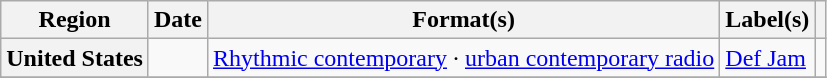<table class="wikitable plainrowheaders" style="text-align:left">
<tr>
<th scope="col">Region</th>
<th scope="col">Date</th>
<th scope="col">Format(s)</th>
<th scope="col">Label(s)</th>
<th scope="col"></th>
</tr>
<tr>
<th scope="row">United States</th>
<td></td>
<td><a href='#'>Rhythmic contemporary</a> · <a href='#'>urban contemporary radio</a></td>
<td><a href='#'>Def Jam</a></td>
<td></td>
</tr>
<tr>
</tr>
</table>
